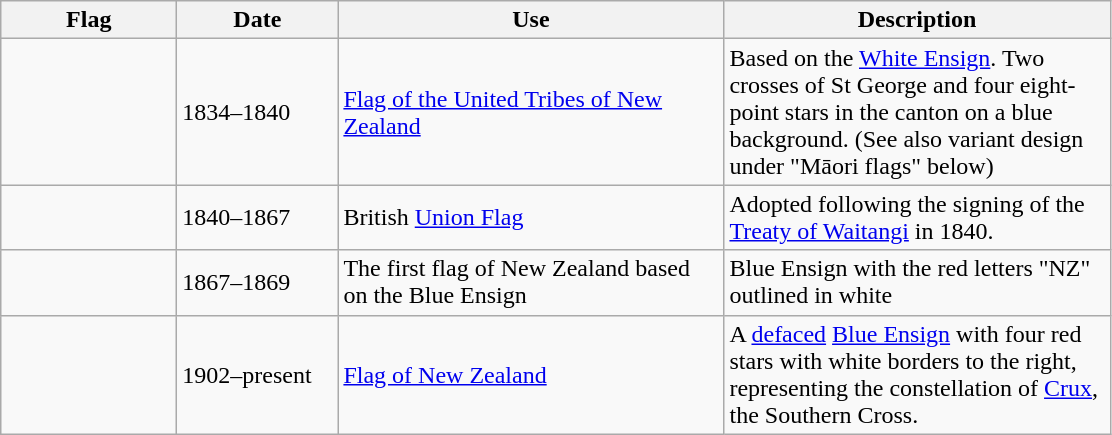<table class="wikitable">
<tr>
<th style="width:110px;">Flag</th>
<th style="width:100px;">Date</th>
<th style="width:250px;">Use</th>
<th style="width:250px;">Description</th>
</tr>
<tr>
<td></td>
<td>1834–1840</td>
<td><a href='#'>Flag of the United Tribes of New Zealand</a></td>
<td>Based on the <a href='#'>White Ensign</a>. Two crosses of St George and four eight-point stars in the canton on a blue background. (See also variant design under "Māori flags" below)</td>
</tr>
<tr>
<td></td>
<td>1840–1867</td>
<td>British <a href='#'>Union Flag</a></td>
<td>Adopted following the signing of the <a href='#'>Treaty of Waitangi</a> in 1840.</td>
</tr>
<tr>
<td></td>
<td>1867–1869</td>
<td>The first flag of New Zealand based on the Blue Ensign</td>
<td>Blue Ensign with the red letters "NZ" outlined in white</td>
</tr>
<tr>
<td></td>
<td>1902–present</td>
<td><a href='#'>Flag of New Zealand</a></td>
<td>A <a href='#'>defaced</a> <a href='#'>Blue Ensign</a> with four red stars with white borders to the right, representing the constellation of <a href='#'>Crux</a>, the Southern Cross.</td>
</tr>
</table>
